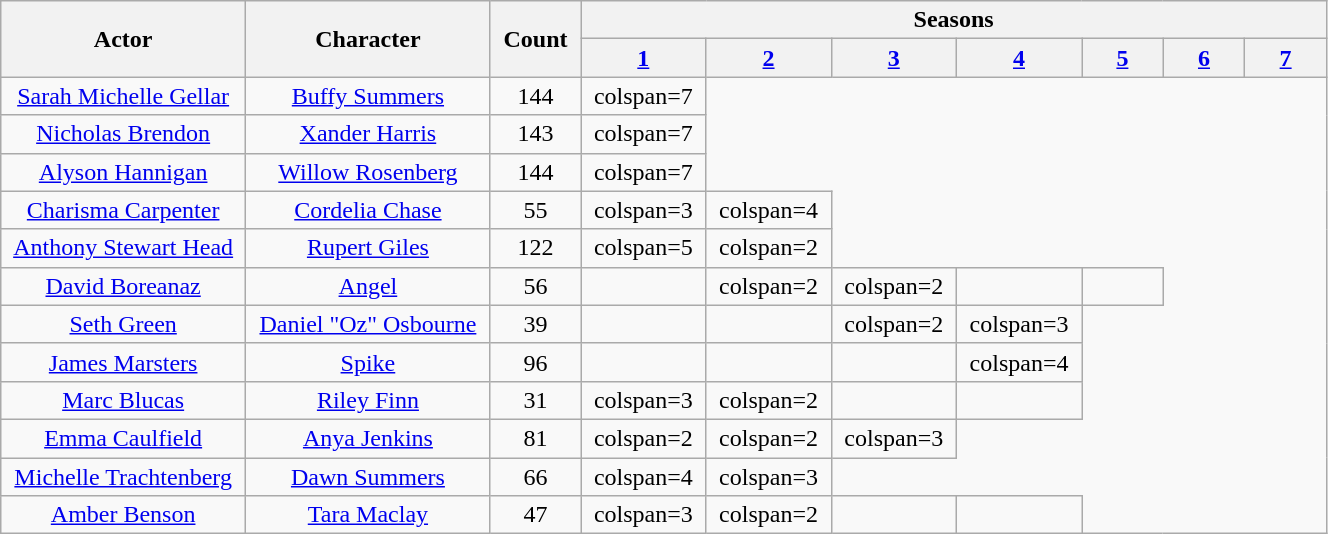<table class="wikitable sortable" width="70%" style="text-align:center">
<tr>
<th scope="col" rowspan="2" style="width:15%;">Actor</th>
<th scope="col" rowspan="2" style="width:15%;">Character</th>
<th scope="col" rowspan="2" style="width:5%;">Count</th>
<th scope="col" colspan="7">Seasons</th>
</tr>
<tr>
<th style="width:5%;"><a href='#'>1</a></th>
<th style="width:5%;"><a href='#'>2</a></th>
<th style="width:5%;"><a href='#'>3</a></th>
<th style="width:5%;"><a href='#'>4</a></th>
<th style="width:5%;"><a href='#'>5</a></th>
<th style="width:5%;"><a href='#'>6</a></th>
<th style="width:5%;"><a href='#'>7</a></th>
</tr>
<tr>
<td><a href='#'>Sarah Michelle Gellar</a></td>
<td><a href='#'>Buffy Summers</a></td>
<td>144</td>
<td>colspan=7 </td>
</tr>
<tr>
<td><a href='#'>Nicholas Brendon</a></td>
<td><a href='#'>Xander Harris</a></td>
<td>143</td>
<td>colspan=7 </td>
</tr>
<tr>
<td><a href='#'>Alyson Hannigan</a></td>
<td><a href='#'>Willow Rosenberg</a></td>
<td>144</td>
<td>colspan=7 </td>
</tr>
<tr>
<td><a href='#'>Charisma Carpenter</a></td>
<td><a href='#'>Cordelia Chase</a></td>
<td>55</td>
<td>colspan=3 </td>
<td>colspan=4 </td>
</tr>
<tr>
<td><a href='#'>Anthony Stewart Head</a></td>
<td><a href='#'>Rupert Giles</a></td>
<td>122</td>
<td>colspan=5 </td>
<td>colspan=2 </td>
</tr>
<tr>
<td><a href='#'>David Boreanaz</a></td>
<td><a href='#'>Angel</a></td>
<td>56</td>
<td></td>
<td>colspan=2 </td>
<td>colspan=2 </td>
<td></td>
<td></td>
</tr>
<tr>
<td><a href='#'>Seth Green</a></td>
<td><a href='#'>Daniel "Oz" Osbourne</a></td>
<td>39</td>
<td></td>
<td></td>
<td>colspan=2 </td>
<td>colspan=3 </td>
</tr>
<tr>
<td><a href='#'>James Marsters</a></td>
<td><a href='#'>Spike</a></td>
<td>96</td>
<td></td>
<td></td>
<td></td>
<td>colspan=4 </td>
</tr>
<tr>
<td><a href='#'>Marc Blucas</a></td>
<td><a href='#'>Riley Finn</a></td>
<td>31</td>
<td>colspan=3 </td>
<td>colspan=2 </td>
<td></td>
<td></td>
</tr>
<tr>
<td><a href='#'>Emma Caulfield</a></td>
<td><a href='#'>Anya Jenkins</a></td>
<td>81</td>
<td>colspan=2 </td>
<td>colspan=2 </td>
<td>colspan=3 </td>
</tr>
<tr>
<td><a href='#'>Michelle Trachtenberg</a></td>
<td><a href='#'>Dawn Summers</a></td>
<td>66</td>
<td>colspan=4 </td>
<td>colspan=3 </td>
</tr>
<tr>
<td><a href='#'>Amber Benson</a></td>
<td><a href='#'>Tara Maclay</a></td>
<td>47</td>
<td>colspan=3 </td>
<td>colspan=2 </td>
<td></td>
<td></td>
</tr>
</table>
